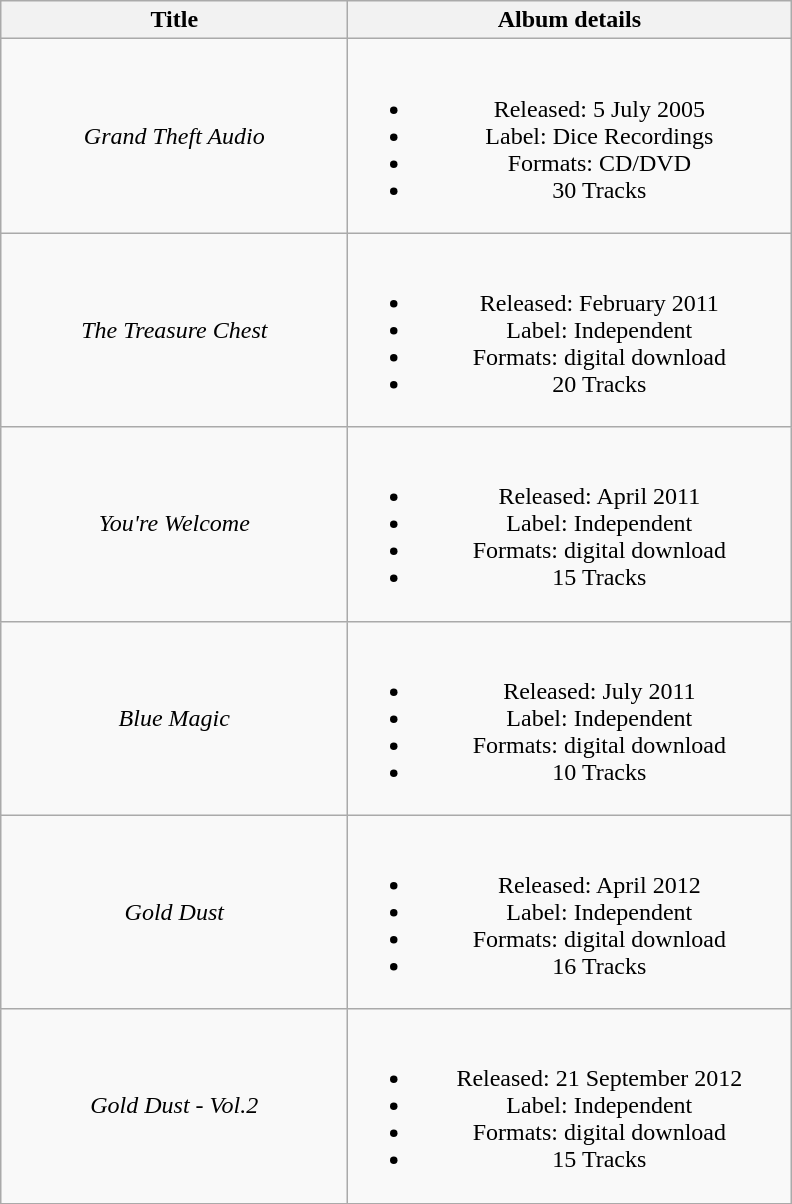<table class="wikitable plainrowheaders" style="text-align:center;">
<tr>
<th scope="col" style="width:14em;">Title</th>
<th scope="col" style="width:18em;">Album details</th>
</tr>
<tr>
<td scope="row"><em>Grand Theft Audio</em></td>
<td><br><ul><li>Released: 5 July 2005</li><li>Label: Dice Recordings</li><li>Formats: CD/DVD</li><li>30 Tracks</li></ul></td>
</tr>
<tr>
<td scope="row"><em>The Treasure Chest</em></td>
<td><br><ul><li>Released: February 2011</li><li>Label: Independent</li><li>Formats: digital download</li><li>20 Tracks</li></ul></td>
</tr>
<tr>
<td scope="row"><em>You're Welcome</em></td>
<td><br><ul><li>Released: April 2011</li><li>Label: Independent</li><li>Formats: digital download</li><li>15 Tracks</li></ul></td>
</tr>
<tr>
<td scope="row"><em>Blue Magic</em></td>
<td><br><ul><li>Released: July 2011</li><li>Label: Independent</li><li>Formats: digital download</li><li>10 Tracks</li></ul></td>
</tr>
<tr>
<td scope="row"><em>Gold Dust</em></td>
<td><br><ul><li>Released: April 2012</li><li>Label: Independent</li><li>Formats: digital download</li><li>16 Tracks</li></ul></td>
</tr>
<tr>
<td scope="row"><em>Gold Dust - Vol.2</em></td>
<td><br><ul><li>Released: 21 September 2012</li><li>Label: Independent</li><li>Formats: digital download</li><li>15 Tracks</li></ul></td>
</tr>
</table>
